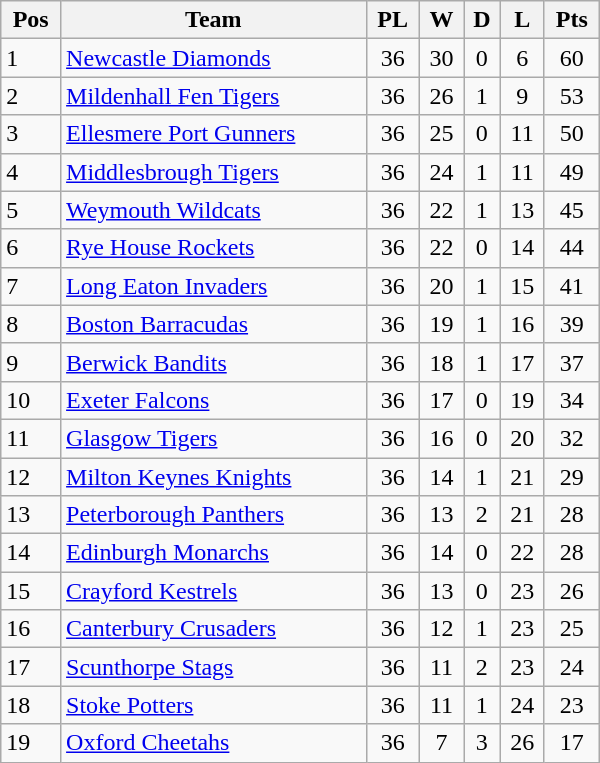<table class="wikitable" style="width:400px;">
<tr>
<th>Pos</th>
<th>Team</th>
<th>PL</th>
<th>W</th>
<th>D</th>
<th>L</th>
<th>Pts</th>
</tr>
<tr>
<td>1</td>
<td><a href='#'>Newcastle Diamonds</a></td>
<td style="text-align:center;">36</td>
<td style="text-align:center;">30</td>
<td style="text-align:center;">0</td>
<td style="text-align:center;">6</td>
<td style="text-align:center;">60</td>
</tr>
<tr>
<td>2</td>
<td><a href='#'>Mildenhall Fen Tigers</a></td>
<td style="text-align:center;">36</td>
<td style="text-align:center;">26</td>
<td style="text-align:center;">1</td>
<td style="text-align:center;">9</td>
<td style="text-align:center;">53</td>
</tr>
<tr>
<td>3</td>
<td><a href='#'>Ellesmere Port Gunners</a></td>
<td style="text-align:center;">36</td>
<td style="text-align:center;">25</td>
<td style="text-align:center;">0</td>
<td style="text-align:center;">11</td>
<td style="text-align:center;">50</td>
</tr>
<tr>
<td>4</td>
<td><a href='#'>Middlesbrough Tigers</a></td>
<td style="text-align:center;">36</td>
<td style="text-align:center;">24</td>
<td style="text-align:center;">1</td>
<td style="text-align:center;">11</td>
<td style="text-align:center;">49</td>
</tr>
<tr>
<td>5</td>
<td><a href='#'>Weymouth Wildcats</a></td>
<td style="text-align:center;">36</td>
<td style="text-align:center;">22</td>
<td style="text-align:center;">1</td>
<td style="text-align:center;">13</td>
<td style="text-align:center;">45</td>
</tr>
<tr>
<td>6</td>
<td><a href='#'>Rye House Rockets</a></td>
<td style="text-align:center;">36</td>
<td style="text-align:center;">22</td>
<td style="text-align:center;">0</td>
<td style="text-align:center;">14</td>
<td style="text-align:center;">44</td>
</tr>
<tr>
<td>7</td>
<td><a href='#'>Long Eaton Invaders</a></td>
<td style="text-align:center;">36</td>
<td style="text-align:center;">20</td>
<td style="text-align:center;">1</td>
<td style="text-align:center;">15</td>
<td style="text-align:center;">41</td>
</tr>
<tr>
<td>8</td>
<td><a href='#'>Boston Barracudas</a></td>
<td style="text-align:center;">36</td>
<td style="text-align:center;">19</td>
<td style="text-align:center;">1</td>
<td style="text-align:center;">16</td>
<td style="text-align:center;">39</td>
</tr>
<tr>
<td>9</td>
<td><a href='#'>Berwick Bandits</a></td>
<td style="text-align:center;">36</td>
<td style="text-align:center;">18</td>
<td style="text-align:center;">1</td>
<td style="text-align:center;">17</td>
<td style="text-align:center;">37</td>
</tr>
<tr>
<td>10</td>
<td><a href='#'>Exeter Falcons</a></td>
<td style="text-align:center;">36</td>
<td style="text-align:center;">17</td>
<td style="text-align:center;">0</td>
<td style="text-align:center;">19</td>
<td style="text-align:center;">34</td>
</tr>
<tr>
<td>11</td>
<td><a href='#'>Glasgow Tigers</a></td>
<td style="text-align:center;">36</td>
<td style="text-align:center;">16</td>
<td style="text-align:center;">0</td>
<td style="text-align:center;">20</td>
<td style="text-align:center;">32</td>
</tr>
<tr>
<td>12</td>
<td><a href='#'>Milton Keynes Knights</a></td>
<td style="text-align:center;">36</td>
<td style="text-align:center;">14</td>
<td style="text-align:center;">1</td>
<td style="text-align:center;">21</td>
<td style="text-align:center;">29</td>
</tr>
<tr>
<td>13</td>
<td><a href='#'>Peterborough Panthers</a></td>
<td style="text-align:center;">36</td>
<td style="text-align:center;">13</td>
<td style="text-align:center;">2</td>
<td style="text-align:center;">21</td>
<td style="text-align:center;">28</td>
</tr>
<tr>
<td>14</td>
<td><a href='#'>Edinburgh Monarchs</a></td>
<td style="text-align:center;">36</td>
<td style="text-align:center;">14</td>
<td style="text-align:center;">0</td>
<td style="text-align:center;">22</td>
<td style="text-align:center;">28</td>
</tr>
<tr>
<td>15</td>
<td><a href='#'>Crayford Kestrels</a></td>
<td style="text-align:center;">36</td>
<td style="text-align:center;">13</td>
<td style="text-align:center;">0</td>
<td style="text-align:center;">23</td>
<td style="text-align:center;">26</td>
</tr>
<tr>
<td>16</td>
<td><a href='#'>Canterbury Crusaders</a></td>
<td style="text-align:center;">36</td>
<td style="text-align:center;">12</td>
<td style="text-align:center;">1</td>
<td style="text-align:center;">23</td>
<td style="text-align:center;">25</td>
</tr>
<tr>
<td>17</td>
<td><a href='#'>Scunthorpe Stags</a></td>
<td style="text-align:center;">36</td>
<td style="text-align:center;">11</td>
<td style="text-align:center;">2</td>
<td style="text-align:center;">23</td>
<td style="text-align:center;">24</td>
</tr>
<tr>
<td>18</td>
<td><a href='#'>Stoke Potters</a></td>
<td style="text-align:center;">36</td>
<td style="text-align:center;">11</td>
<td style="text-align:center;">1</td>
<td style="text-align:center;">24</td>
<td style="text-align:center;">23</td>
</tr>
<tr>
<td>19</td>
<td><a href='#'>Oxford Cheetahs</a></td>
<td style="text-align:center;">36</td>
<td style="text-align:center;">7</td>
<td style="text-align:center;">3</td>
<td style="text-align:center;">26</td>
<td style="text-align:center;">17</td>
</tr>
</table>
